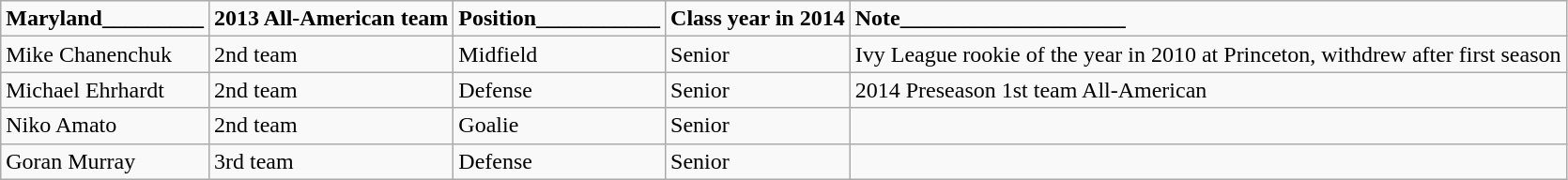<table class="wikitable">
<tr style="text-align:left;">
<td><strong>Maryland_________</strong></td>
<td><strong>2013 All-American team</strong></td>
<td><strong>Position___________</strong></td>
<td><strong>Class year in 2014</strong></td>
<td><strong>Note____________________</strong></td>
</tr>
<tr style="text-align:left;">
<td>Mike Chanenchuk</td>
<td>2nd team</td>
<td>Midfield</td>
<td>Senior</td>
<td>Ivy League rookie of the year in 2010 at Princeton, withdrew after first season</td>
</tr>
<tr style="text-align:left;">
<td>Michael Ehrhardt</td>
<td>2nd team</td>
<td>Defense</td>
<td>Senior</td>
<td>2014 Preseason 1st team All-American</td>
</tr>
<tr style="text-align:left;">
<td>Niko Amato</td>
<td>2nd team</td>
<td>Goalie</td>
<td>Senior</td>
<td></td>
</tr>
<tr style="text-align:left;">
<td>Goran Murray</td>
<td>3rd team</td>
<td>Defense</td>
<td>Senior</td>
<td></td>
</tr>
</table>
